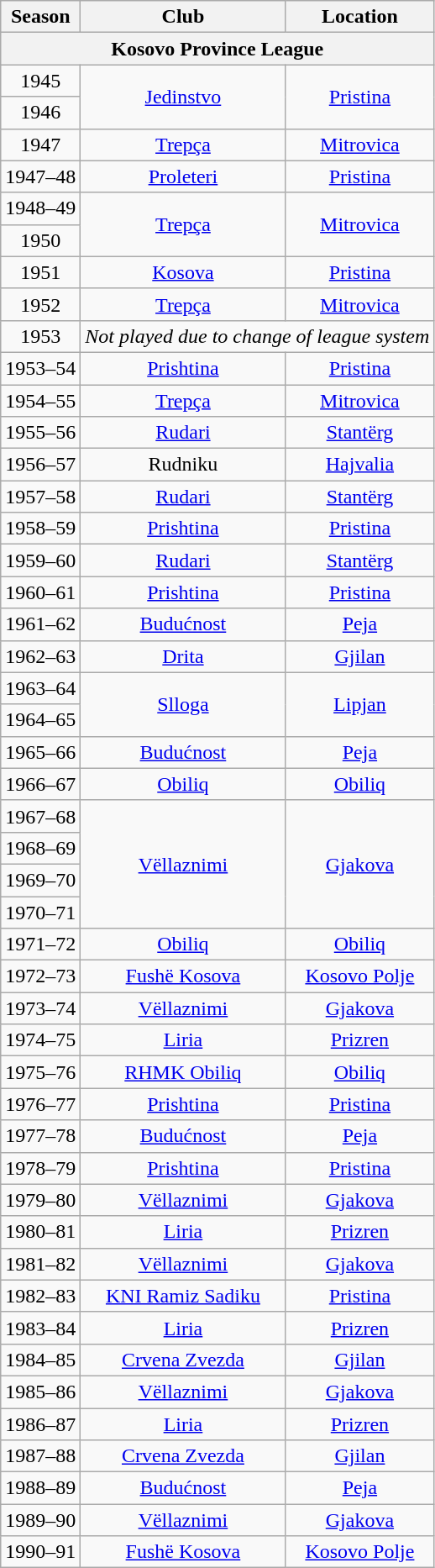<table class="sortable wikitable plainrowheaders" style="text-align:center">
<tr>
<th>Season</th>
<th>Club</th>
<th>Location</th>
</tr>
<tr>
<th colspan=3>Kosovo Province League</th>
</tr>
<tr>
<td>1945</td>
<td rowspan="2"><a href='#'>Jedinstvo</a></td>
<td rowspan="2"><a href='#'>Pristina</a></td>
</tr>
<tr>
<td>1946</td>
</tr>
<tr>
<td>1947</td>
<td><a href='#'>Trepça</a></td>
<td><a href='#'>Mitrovica</a></td>
</tr>
<tr>
<td>1947–48</td>
<td><a href='#'>Proleteri</a></td>
<td><a href='#'>Pristina</a></td>
</tr>
<tr>
<td>1948–49</td>
<td rowspan="2"><a href='#'>Trepça</a></td>
<td rowspan="2"><a href='#'>Mitrovica</a></td>
</tr>
<tr>
<td>1950</td>
</tr>
<tr>
<td>1951</td>
<td><a href='#'>Kosova</a></td>
<td><a href='#'>Pristina</a></td>
</tr>
<tr>
<td>1952</td>
<td><a href='#'>Trepça</a></td>
<td><a href='#'>Mitrovica</a></td>
</tr>
<tr>
<td>1953</td>
<td colspan="2"><em>Not played due to change of league system</em></td>
</tr>
<tr>
<td>1953–54</td>
<td><a href='#'>Prishtina</a></td>
<td><a href='#'>Pristina</a></td>
</tr>
<tr>
<td>1954–55</td>
<td><a href='#'>Trepça</a></td>
<td><a href='#'>Mitrovica</a></td>
</tr>
<tr>
<td>1955–56</td>
<td><a href='#'>Rudari</a></td>
<td><a href='#'>Stantërg</a></td>
</tr>
<tr>
<td>1956–57</td>
<td>Rudniku</td>
<td><a href='#'>Hajvalia</a></td>
</tr>
<tr>
<td>1957–58</td>
<td><a href='#'>Rudari</a></td>
<td><a href='#'>Stantërg</a></td>
</tr>
<tr>
<td>1958–59</td>
<td><a href='#'>Prishtina</a></td>
<td><a href='#'>Pristina</a></td>
</tr>
<tr>
<td>1959–60</td>
<td><a href='#'>Rudari</a></td>
<td><a href='#'>Stantërg</a></td>
</tr>
<tr>
<td>1960–61</td>
<td><a href='#'>Prishtina</a></td>
<td><a href='#'>Pristina</a></td>
</tr>
<tr>
<td>1961–62</td>
<td><a href='#'>Budućnost</a></td>
<td><a href='#'>Peja</a></td>
</tr>
<tr>
<td>1962–63</td>
<td><a href='#'>Drita</a></td>
<td><a href='#'>Gjilan</a></td>
</tr>
<tr>
<td>1963–64</td>
<td rowspan="2"><a href='#'>Slloga</a></td>
<td rowspan="2"><a href='#'>Lipjan</a></td>
</tr>
<tr>
<td>1964–65</td>
</tr>
<tr>
<td>1965–66</td>
<td><a href='#'>Budućnost</a></td>
<td><a href='#'>Peja</a></td>
</tr>
<tr>
<td>1966–67</td>
<td><a href='#'>Obiliq</a></td>
<td><a href='#'>Obiliq</a></td>
</tr>
<tr>
<td>1967–68</td>
<td rowspan="4"><a href='#'>Vëllaznimi</a></td>
<td rowspan="4"><a href='#'>Gjakova</a></td>
</tr>
<tr>
<td>1968–69</td>
</tr>
<tr>
<td>1969–70</td>
</tr>
<tr>
<td>1970–71</td>
</tr>
<tr>
<td>1971–72</td>
<td><a href='#'>Obiliq</a></td>
<td><a href='#'>Obiliq</a></td>
</tr>
<tr>
<td>1972–73</td>
<td><a href='#'>Fushë Kosova</a></td>
<td><a href='#'>Kosovo Polje</a></td>
</tr>
<tr>
<td>1973–74</td>
<td><a href='#'>Vëllaznimi</a></td>
<td><a href='#'>Gjakova</a></td>
</tr>
<tr>
<td>1974–75</td>
<td><a href='#'>Liria</a></td>
<td><a href='#'>Prizren</a></td>
</tr>
<tr>
<td>1975–76</td>
<td><a href='#'>RHMK Obiliq</a></td>
<td><a href='#'>Obiliq</a></td>
</tr>
<tr>
<td>1976–77</td>
<td><a href='#'>Prishtina</a></td>
<td><a href='#'>Pristina</a></td>
</tr>
<tr>
<td>1977–78</td>
<td><a href='#'>Budućnost</a></td>
<td><a href='#'>Peja</a></td>
</tr>
<tr>
<td>1978–79</td>
<td><a href='#'>Prishtina</a></td>
<td><a href='#'>Pristina</a></td>
</tr>
<tr>
<td>1979–80</td>
<td><a href='#'>Vëllaznimi</a></td>
<td><a href='#'>Gjakova</a></td>
</tr>
<tr>
<td>1980–81</td>
<td><a href='#'>Liria</a></td>
<td><a href='#'>Prizren</a></td>
</tr>
<tr>
<td>1981–82</td>
<td><a href='#'>Vëllaznimi</a></td>
<td><a href='#'>Gjakova</a></td>
</tr>
<tr>
<td>1982–83</td>
<td><a href='#'>KNI Ramiz Sadiku</a></td>
<td><a href='#'>Pristina</a></td>
</tr>
<tr>
<td>1983–84</td>
<td><a href='#'>Liria</a></td>
<td><a href='#'>Prizren</a></td>
</tr>
<tr>
<td>1984–85</td>
<td><a href='#'>Crvena Zvezda</a></td>
<td><a href='#'>Gjilan</a></td>
</tr>
<tr>
<td>1985–86</td>
<td><a href='#'>Vëllaznimi</a></td>
<td><a href='#'>Gjakova</a></td>
</tr>
<tr>
<td>1986–87</td>
<td><a href='#'>Liria</a></td>
<td><a href='#'>Prizren</a></td>
</tr>
<tr>
<td>1987–88</td>
<td><a href='#'>Crvena Zvezda</a></td>
<td><a href='#'>Gjilan</a></td>
</tr>
<tr>
<td>1988–89</td>
<td><a href='#'>Budućnost</a></td>
<td><a href='#'>Peja</a></td>
</tr>
<tr>
<td>1989–90</td>
<td><a href='#'>Vëllaznimi</a></td>
<td><a href='#'>Gjakova</a></td>
</tr>
<tr>
<td>1990–91</td>
<td><a href='#'>Fushë Kosova</a></td>
<td><a href='#'>Kosovo Polje</a></td>
</tr>
</table>
